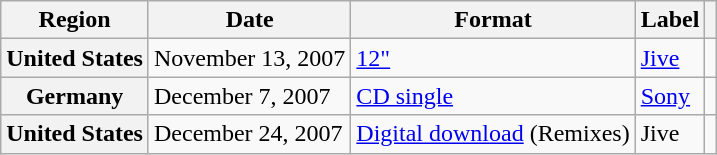<table class="wikitable plainrowheaders">
<tr>
<th scope="col">Region</th>
<th scope="col">Date</th>
<th scope="col">Format</th>
<th scope="col">Label</th>
<th scope="col"></th>
</tr>
<tr>
<th scope="row">United States</th>
<td>November 13, 2007</td>
<td><a href='#'>12"</a></td>
<td><a href='#'>Jive</a></td>
<td></td>
</tr>
<tr>
<th scope="row">Germany</th>
<td>December 7, 2007</td>
<td><a href='#'>CD single</a></td>
<td><a href='#'>Sony</a></td>
<td></td>
</tr>
<tr>
<th scope="row">United States</th>
<td>December 24, 2007</td>
<td><a href='#'>Digital download</a> (Remixes)</td>
<td>Jive</td>
<td></td>
</tr>
</table>
